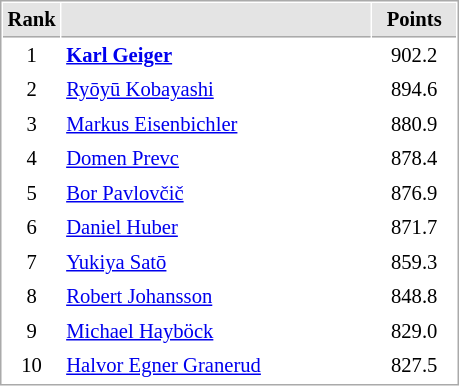<table cellspacing="1" cellpadding="3" style="border:1px solid #AAAAAA;font-size:86%">
<tr style="background-color: #E4E4E4;">
<th style="border-bottom:1px solid #AAAAAA; width: 10px;">Rank</th>
<th style="border-bottom:1px solid #AAAAAA; width: 200px;"></th>
<th style="border-bottom:1px solid #AAAAAA; width: 50px;">Points</th>
</tr>
<tr>
<td align=center>1</td>
<td> <strong><a href='#'>Karl Geiger</a></strong></td>
<td align=center>902.2</td>
</tr>
<tr>
<td align=center>2</td>
<td> <a href='#'>Ryōyū Kobayashi</a></td>
<td align=center>894.6</td>
</tr>
<tr>
<td align=center>3</td>
<td> <a href='#'>Markus Eisenbichler</a></td>
<td align=center>880.9</td>
</tr>
<tr>
<td align=center>4</td>
<td> <a href='#'>Domen Prevc</a></td>
<td align=center>878.4</td>
</tr>
<tr>
<td align=center>5</td>
<td> <a href='#'>Bor Pavlovčič</a></td>
<td align=center>876.9</td>
</tr>
<tr>
<td align=center>6</td>
<td> <a href='#'>Daniel Huber</a></td>
<td align=center>871.7</td>
</tr>
<tr>
<td align=center>7</td>
<td> <a href='#'>Yukiya Satō</a></td>
<td align=center>859.3</td>
</tr>
<tr>
<td align=center>8</td>
<td> <a href='#'>Robert Johansson</a></td>
<td align=center>848.8</td>
</tr>
<tr>
<td align=center>9</td>
<td> <a href='#'>Michael Hayböck</a></td>
<td align=center>829.0</td>
</tr>
<tr>
<td align=center>10</td>
<td> <a href='#'>Halvor Egner Granerud</a></td>
<td align=center>827.5</td>
</tr>
</table>
